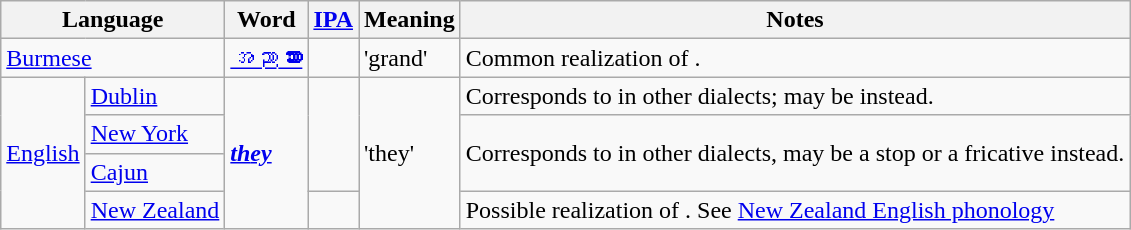<table class="wikitable">
<tr>
<th colspan="2">Language</th>
<th>Word</th>
<th><a href='#'>IPA</a></th>
<th>Meaning</th>
<th>Notes</th>
</tr>
<tr>
<td colspan="2"><a href='#'>Burmese</a></td>
<td><a href='#'>အညာ<strong>သား</strong></a></td>
<td align="center"></td>
<td>'grand'</td>
<td>Common realization of .</td>
</tr>
<tr>
<td rowspan="4"><a href='#'>English</a></td>
<td><a href='#'>Dublin</a></td>
<td rowspan="4"><a href='#'><strong><em>th<strong>ey<em></a></td>
<td rowspan="3" align="center"></td>
<td rowspan="4">'they'</td>
<td>Corresponds to  in other dialects; may be  instead.</td>
</tr>
<tr>
<td><a href='#'>New York</a></td>
<td rowspan="2">Corresponds to  in other dialects, may be a stop  or a fricative  instead.</td>
</tr>
<tr>
<td><a href='#'>Cajun</a></td>
</tr>
<tr>
<td><a href='#'>New Zealand</a></td>
<td align="center"></td>
<td>Possible realization of . See <a href='#'>New Zealand English phonology</a></td>
</tr>
</table>
